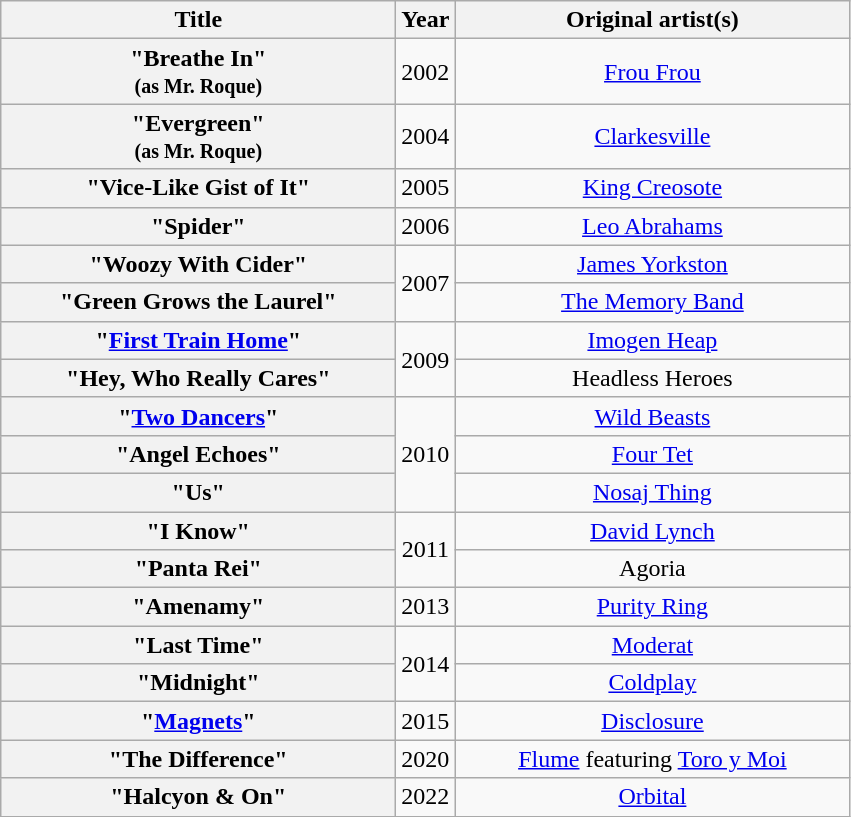<table class="wikitable plainrowheaders" style="text-align:center;">
<tr>
<th rowspan="1" style="width:16em;">Title</th>
<th rowspan="1">Year</th>
<th rowspan="1" style="width:16em;">Original artist(s)</th>
</tr>
<tr>
<th scope="row">"Breathe In"<br><small>(as Mr. Roque)</small></th>
<td rowspan="1">2002</td>
<td rowspan="1"><a href='#'>Frou Frou</a></td>
</tr>
<tr>
<th scope="row">"Evergreen"<br><small>(as Mr. Roque)</small></th>
<td rowspan="1">2004</td>
<td rowspan="1"><a href='#'>Clarkesville</a></td>
</tr>
<tr>
<th scope="row">"Vice-Like Gist of It"</th>
<td rowspan="1">2005</td>
<td rowspan="1"><a href='#'>King Creosote</a></td>
</tr>
<tr>
<th scope="row">"Spider"</th>
<td rowspan="1">2006</td>
<td rowspan="1"><a href='#'>Leo Abrahams</a></td>
</tr>
<tr>
<th scope="row">"Woozy With Cider"</th>
<td rowspan="2">2007</td>
<td rowspan="1"><a href='#'>James Yorkston</a></td>
</tr>
<tr>
<th scope="row">"Green Grows the Laurel"</th>
<td rowspan="1"><a href='#'>The Memory Band</a></td>
</tr>
<tr>
<th scope="row">"<a href='#'>First Train Home</a>"</th>
<td rowspan="2">2009</td>
<td rowspan="1"><a href='#'>Imogen Heap</a></td>
</tr>
<tr>
<th scope="row">"Hey, Who Really Cares"</th>
<td rowspan="1">Headless Heroes</td>
</tr>
<tr>
<th scope="row">"<a href='#'>Two Dancers</a>"</th>
<td rowspan="3">2010</td>
<td rowspan="1"><a href='#'>Wild Beasts</a></td>
</tr>
<tr>
<th scope="row">"Angel Echoes"</th>
<td rowspan="1"><a href='#'>Four Tet</a></td>
</tr>
<tr>
<th scope="row">"Us"</th>
<td rowspan="1"><a href='#'>Nosaj Thing</a></td>
</tr>
<tr>
<th scope="row">"I Know"</th>
<td rowspan="2">2011</td>
<td rowspan="1"><a href='#'>David Lynch</a></td>
</tr>
<tr>
<th scope="row">"Panta Rei"</th>
<td rowspan="1">Agoria</td>
</tr>
<tr>
<th scope="row">"Amenamy"</th>
<td rowspan="1">2013</td>
<td rowspan="1"><a href='#'>Purity Ring</a></td>
</tr>
<tr>
<th scope="row">"Last Time"</th>
<td rowspan="2">2014</td>
<td rowspan="1"><a href='#'>Moderat</a></td>
</tr>
<tr>
<th scope="row">"Midnight"</th>
<td rowspan="1"><a href='#'>Coldplay</a></td>
</tr>
<tr>
<th scope="row">"<a href='#'>Magnets</a>"</th>
<td rowspan="1">2015</td>
<td rowspan="1"><a href='#'>Disclosure</a></td>
</tr>
<tr>
<th scope="row">"The Difference"</th>
<td>2020</td>
<td><a href='#'>Flume</a> featuring <a href='#'>Toro y Moi</a></td>
</tr>
<tr>
<th scope="row">"Halcyon & On"</th>
<td>2022</td>
<td><a href='#'>Orbital</a></td>
</tr>
</table>
